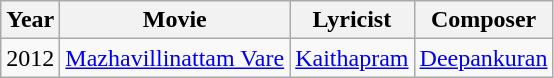<table class="wikitable sortable" style="text-align:center">
<tr>
<th>Year</th>
<th>Movie</th>
<th>Lyricist</th>
<th>Composer</th>
</tr>
<tr>
<td>2012</td>
<td><a href='#'>Mazhavillinattam Vare</a></td>
<td><a href='#'>Kaithapram</a></td>
<td><a href='#'>Deepankuran</a></td>
</tr>
</table>
